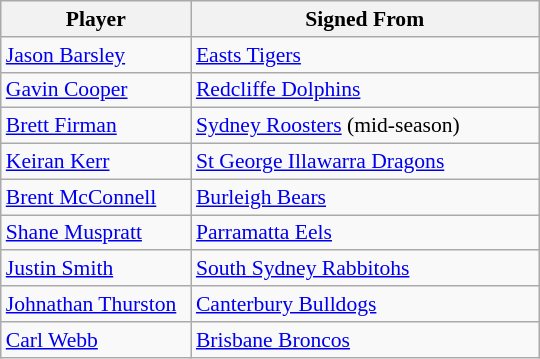<table class="wikitable" style="font-size:90%">
<tr style="background:#efefef;">
<th style="width:120px;">Player</th>
<th style="width:225px;">Signed From</th>
</tr>
<tr>
<td><a href='#'>Jason Barsley</a></td>
<td> <a href='#'>Easts Tigers</a></td>
</tr>
<tr>
<td><a href='#'>Gavin Cooper</a></td>
<td> <a href='#'>Redcliffe Dolphins</a></td>
</tr>
<tr>
<td><a href='#'>Brett Firman</a></td>
<td> <a href='#'>Sydney Roosters</a> (mid-season)</td>
</tr>
<tr>
<td><a href='#'>Keiran Kerr</a></td>
<td> <a href='#'>St George Illawarra Dragons</a></td>
</tr>
<tr>
<td><a href='#'>Brent McConnell</a></td>
<td> <a href='#'>Burleigh Bears</a></td>
</tr>
<tr>
<td><a href='#'>Shane Muspratt</a></td>
<td> <a href='#'>Parramatta Eels</a></td>
</tr>
<tr>
<td><a href='#'>Justin Smith</a></td>
<td> <a href='#'>South Sydney Rabbitohs</a></td>
</tr>
<tr>
<td><a href='#'>Johnathan Thurston</a></td>
<td> <a href='#'>Canterbury Bulldogs</a></td>
</tr>
<tr>
<td><a href='#'>Carl Webb</a></td>
<td> <a href='#'>Brisbane Broncos</a></td>
</tr>
</table>
